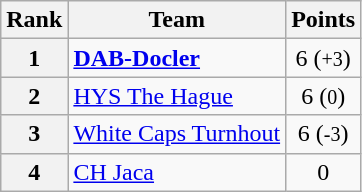<table class="wikitable" style="text-align: center;">
<tr>
<th>Rank</th>
<th>Team</th>
<th>Points</th>
</tr>
<tr>
<th>1</th>
<td style="text-align: left;"> <strong><a href='#'>DAB-Docler</a></strong></td>
<td>6 (<small>+3</small>)</td>
</tr>
<tr>
<th>2</th>
<td style="text-align: left;"> <a href='#'>HYS The Hague</a></td>
<td>6 (<small>0</small>)</td>
</tr>
<tr>
<th>3</th>
<td style="text-align: left;"> <a href='#'>White Caps Turnhout</a></td>
<td>6 (<small>-3</small>)</td>
</tr>
<tr>
<th>4</th>
<td style="text-align: left;"> <a href='#'>CH Jaca</a></td>
<td>0</td>
</tr>
</table>
